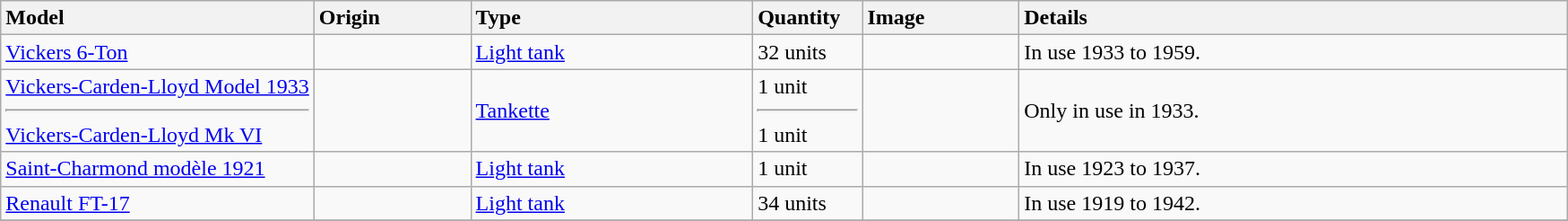<table class="wikitable">
<tr>
<th style="text-align: left; width:20%;">Model</th>
<th style="text-align: left; width:10%;">Origin</th>
<th style="text-align: left; width:18%;">Type</th>
<th style="text-align: left; width:7%;">Quantity</th>
<th style="text-align: left; width:10%;">Image</th>
<th style="text-align: left; width:35%;">Details</th>
</tr>
<tr>
<td><a href='#'>Vickers 6-Ton</a></td>
<td></td>
<td><a href='#'>Light tank</a></td>
<td>32 units</td>
<td></td>
<td>In use 1933 to 1959.</td>
</tr>
<tr>
<td><a href='#'>Vickers-Carden-Lloyd Model 1933</a><hr><a href='#'>Vickers-Carden-Lloyd Mk VI</a></td>
<td></td>
<td><a href='#'>Tankette</a></td>
<td>1 unit<hr>1 unit</td>
<td></td>
<td>Only in use in 1933.</td>
</tr>
<tr>
<td><a href='#'>Saint-Charmond modèle 1921</a></td>
<td></td>
<td><a href='#'>Light tank</a></td>
<td>1 unit</td>
<td></td>
<td>In use 1923 to 1937.</td>
</tr>
<tr>
<td><a href='#'>Renault FT-17</a></td>
<td></td>
<td><a href='#'>Light tank</a></td>
<td>34 units</td>
<td></td>
<td>In use 1919 to 1942.</td>
</tr>
<tr>
</tr>
</table>
